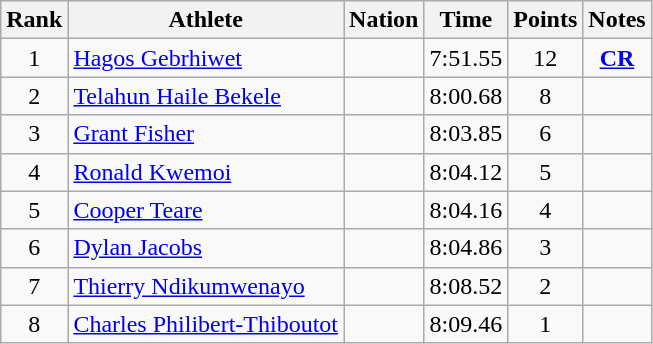<table class="wikitable mw-datatable sortable" style="text-align:center;">
<tr>
<th scope="col" style="width: 10px;">Rank</th>
<th scope="col">Athlete</th>
<th scope="col">Nation</th>
<th scope="col">Time</th>
<th scope="col">Points</th>
<th scope="col">Notes</th>
</tr>
<tr>
<td>1</td>
<td align="left"><a href='#'>Hagos Gebrhiwet</a> </td>
<td align="left"></td>
<td>7:51.55</td>
<td>12</td>
<td><strong><a href='#'>CR</a></strong></td>
</tr>
<tr>
<td>2</td>
<td align="left"><a href='#'>Telahun Haile Bekele</a> </td>
<td align="left"></td>
<td>8:00.68</td>
<td>8</td>
<td></td>
</tr>
<tr>
<td>3</td>
<td align="left"><a href='#'>Grant Fisher</a> </td>
<td align="left"></td>
<td>8:03.85</td>
<td>6</td>
<td></td>
</tr>
<tr>
<td>4</td>
<td align="left"><a href='#'>Ronald Kwemoi</a> </td>
<td align="left"></td>
<td>8:04.12</td>
<td>5</td>
<td></td>
</tr>
<tr>
<td>5</td>
<td align="left"><a href='#'>Cooper Teare</a> </td>
<td align="left"></td>
<td>8:04.16</td>
<td>4</td>
<td></td>
</tr>
<tr>
<td>6</td>
<td align="left"><a href='#'>Dylan Jacobs</a> </td>
<td align="left"></td>
<td>8:04.86</td>
<td>3</td>
<td></td>
</tr>
<tr>
<td>7</td>
<td align=left><a href='#'>Thierry Ndikumwenayo</a> </td>
<td align=left></td>
<td>8:08.52</td>
<td>2</td>
<td></td>
</tr>
<tr>
<td>8</td>
<td align=left><a href='#'>Charles Philibert-Thiboutot</a> </td>
<td align=left></td>
<td>8:09.46</td>
<td>1</td>
<td></td>
</tr>
</table>
